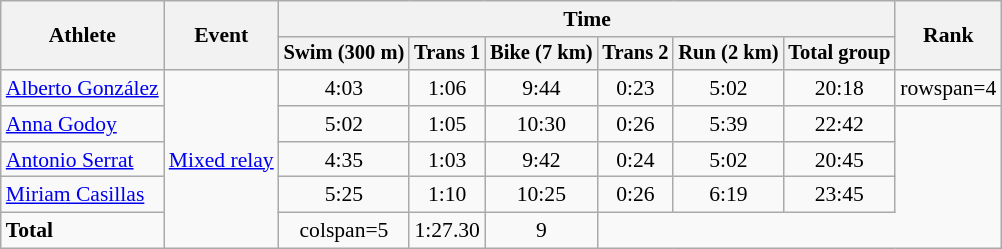<table class="wikitable" style="font-size:90%;text-align:center;">
<tr>
<th rowspan=2>Athlete</th>
<th rowspan=2>Event</th>
<th colspan=6>Time</th>
<th rowspan=2>Rank</th>
</tr>
<tr style="font-size:95%">
<th>Swim (300 m)</th>
<th>Trans 1</th>
<th>Bike (7 km)</th>
<th>Trans 2</th>
<th>Run (2 km)</th>
<th>Total group</th>
</tr>
<tr>
<td align=left><a href='#'>Alberto González</a></td>
<td align=left rowspan=5><a href='#'>Mixed relay</a></td>
<td>4:03</td>
<td>1:06</td>
<td>9:44</td>
<td>0:23</td>
<td>5:02</td>
<td>20:18</td>
<td>rowspan=4 </td>
</tr>
<tr>
<td align=left><a href='#'>Anna Godoy</a></td>
<td>5:02</td>
<td>1:05</td>
<td>10:30</td>
<td>0:26</td>
<td>5:39</td>
<td>22:42</td>
</tr>
<tr>
<td align=left><a href='#'>Antonio Serrat</a></td>
<td>4:35</td>
<td>1:03</td>
<td>9:42</td>
<td>0:24</td>
<td>5:02</td>
<td>20:45</td>
</tr>
<tr>
<td align=left><a href='#'>Miriam Casillas</a></td>
<td>5:25</td>
<td>1:10</td>
<td>10:25</td>
<td>0:26</td>
<td>6:19</td>
<td>23:45</td>
</tr>
<tr align=center>
<td align=left><strong>Total</strong></td>
<td>colspan=5 </td>
<td>1:27.30</td>
<td>9</td>
</tr>
</table>
